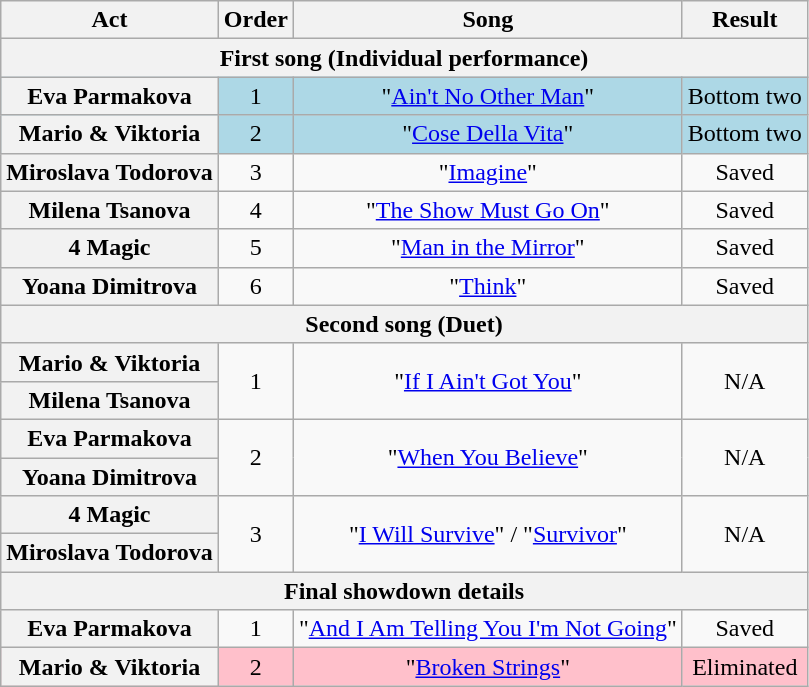<table class="wikitable plainrowheaders" style="text-align:center;">
<tr>
<th scope="col">Act</th>
<th scope="col">Order</th>
<th scope="col">Song</th>
<th scope="col">Result</th>
</tr>
<tr>
<th colspan="4">First song (Individual performance)</th>
</tr>
<tr style="background:lightblue;">
<th scope="row">Eva Parmakova</th>
<td>1</td>
<td>"<a href='#'>Ain't No Other Man</a>"</td>
<td>Bottom two</td>
</tr>
<tr style="background:lightblue;">
<th scope="row">Mario & Viktoria</th>
<td>2</td>
<td>"<a href='#'>Cose Della Vita</a>"</td>
<td>Bottom two</td>
</tr>
<tr>
<th scope="row">Miroslava Todorova</th>
<td>3</td>
<td>"<a href='#'>Imagine</a>"</td>
<td>Saved</td>
</tr>
<tr>
<th scope="row">Milena Tsanova</th>
<td>4</td>
<td>"<a href='#'>The Show Must Go On</a>"</td>
<td>Saved</td>
</tr>
<tr>
<th scope="row">4 Magic</th>
<td>5</td>
<td>"<a href='#'>Man in the Mirror</a>"</td>
<td>Saved</td>
</tr>
<tr>
<th scope="row">Yoana Dimitrova</th>
<td>6</td>
<td>"<a href='#'>Think</a>"</td>
<td>Saved</td>
</tr>
<tr>
<th colspan="4">Second song (Duet)</th>
</tr>
<tr>
<th scope="row">Mario & Viktoria</th>
<td rowspan="2">1</td>
<td rowspan="2">"<a href='#'>If I Ain't Got You</a>"</td>
<td rowspan="2">N/A</td>
</tr>
<tr>
<th scope="row">Milena Tsanova</th>
</tr>
<tr>
<th scope="row">Eva Parmakova</th>
<td rowspan="2">2</td>
<td rowspan="2">"<a href='#'>When You Believe</a>"</td>
<td rowspan="2">N/A</td>
</tr>
<tr>
<th scope="row">Yoana Dimitrova</th>
</tr>
<tr>
<th scope="row">4 Magic</th>
<td rowspan="2">3</td>
<td rowspan="2">"<a href='#'>I Will Survive</a>" / "<a href='#'>Survivor</a>"</td>
<td rowspan="2">N/A</td>
</tr>
<tr>
<th scope="row">Miroslava Todorova</th>
</tr>
<tr>
<th colspan="4">Final showdown details</th>
</tr>
<tr>
<th scope="row">Eva Parmakova</th>
<td>1</td>
<td>"<a href='#'>And I Am Telling You I'm Not Going</a>"</td>
<td>Saved</td>
</tr>
<tr style="background:pink;">
<th scope="row">Mario & Viktoria</th>
<td>2</td>
<td>"<a href='#'>Broken Strings</a>"</td>
<td>Eliminated</td>
</tr>
</table>
